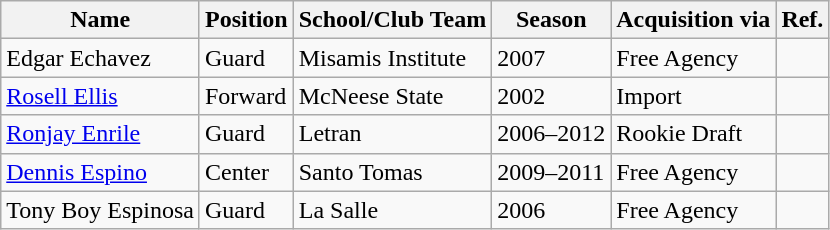<table class="wikitable sortable">
<tr>
<th class="unsortable">Name</th>
<th>Position</th>
<th>School/Club Team</th>
<th>Season</th>
<th>Acquisition via</th>
<th class=unsortable>Ref.</th>
</tr>
<tr>
<td>Edgar Echavez</td>
<td>Guard</td>
<td>Misamis Institute</td>
<td>2007</td>
<td>Free Agency</td>
<td></td>
</tr>
<tr>
<td><a href='#'>Rosell Ellis</a></td>
<td>Forward</td>
<td>McNeese State</td>
<td>2002</td>
<td>Import</td>
<td></td>
</tr>
<tr>
<td><a href='#'>Ronjay Enrile</a></td>
<td>Guard</td>
<td>Letran</td>
<td>2006–2012</td>
<td>Rookie Draft</td>
<td></td>
</tr>
<tr>
<td><a href='#'>Dennis Espino</a></td>
<td>Center</td>
<td>Santo Tomas</td>
<td>2009–2011</td>
<td>Free Agency</td>
<td></td>
</tr>
<tr>
<td>Tony Boy Espinosa</td>
<td>Guard</td>
<td>La Salle</td>
<td>2006</td>
<td>Free Agency</td>
<td></td>
</tr>
</table>
